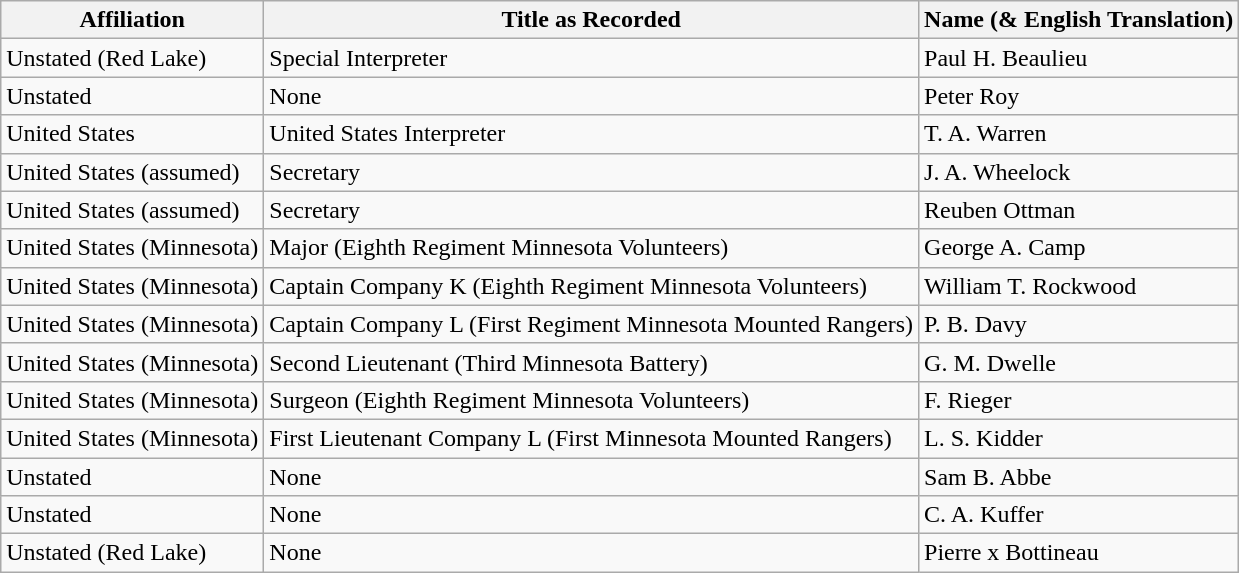<table class="wikitable sortable">
<tr>
<th>Affiliation</th>
<th>Title as Recorded</th>
<th>Name (& English Translation)</th>
</tr>
<tr>
<td>Unstated (Red Lake)</td>
<td>Special Interpreter</td>
<td>Paul H. Beaulieu</td>
</tr>
<tr>
<td>Unstated</td>
<td>None</td>
<td>Peter Roy</td>
</tr>
<tr>
<td>United States</td>
<td>United States Interpreter</td>
<td>T. A. Warren</td>
</tr>
<tr>
<td>United States (assumed)</td>
<td>Secretary</td>
<td>J. A. Wheelock</td>
</tr>
<tr>
<td>United States (assumed)</td>
<td>Secretary</td>
<td>Reuben Ottman</td>
</tr>
<tr>
<td>United States (Minnesota)</td>
<td>Major (Eighth Regiment Minnesota Volunteers)</td>
<td>George A. Camp</td>
</tr>
<tr>
<td>United States (Minnesota)</td>
<td>Captain Company K (Eighth Regiment Minnesota Volunteers)</td>
<td>William T. Rockwood</td>
</tr>
<tr>
<td>United States (Minnesota)</td>
<td>Captain Company L (First Regiment Minnesota Mounted Rangers)</td>
<td>P. B. Davy</td>
</tr>
<tr>
<td>United States (Minnesota)</td>
<td>Second Lieutenant (Third Minnesota Battery)</td>
<td>G. M. Dwelle</td>
</tr>
<tr>
<td>United States (Minnesota)</td>
<td>Surgeon (Eighth Regiment Minnesota Volunteers)</td>
<td>F. Rieger</td>
</tr>
<tr>
<td>United States (Minnesota)</td>
<td>First Lieutenant Company L (First Minnesota Mounted Rangers)</td>
<td>L. S. Kidder</td>
</tr>
<tr>
<td>Unstated</td>
<td>None</td>
<td>Sam B. Abbe</td>
</tr>
<tr>
<td>Unstated</td>
<td>None</td>
<td>C. A. Kuffer</td>
</tr>
<tr>
<td>Unstated (Red Lake)</td>
<td>None</td>
<td>Pierre x Bottineau</td>
</tr>
</table>
